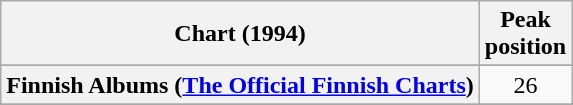<table class="wikitable sortable plainrowheaders" style="text-align:center">
<tr>
<th scope="col">Chart (1994)</th>
<th scope="col">Peak<br> position</th>
</tr>
<tr>
</tr>
<tr>
</tr>
<tr>
<th scope="row">Finnish Albums (<a href='#'>The Official Finnish Charts</a>)</th>
<td align="center">26</td>
</tr>
<tr>
</tr>
<tr>
</tr>
<tr>
</tr>
<tr>
</tr>
<tr>
</tr>
</table>
